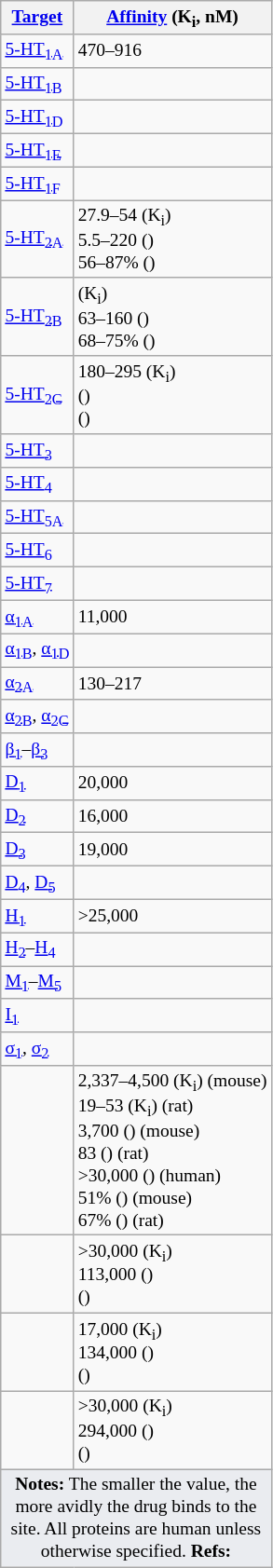<table class="wikitable floatleft" style="font-size:small;">
<tr>
<th><a href='#'>Target</a></th>
<th><a href='#'>Affinity</a> (K<sub>i</sub>, nM)</th>
</tr>
<tr>
<td><a href='#'>5-HT<sub>1A</sub></a></td>
<td>470–916</td>
</tr>
<tr>
<td><a href='#'>5-HT<sub>1B</sub></a></td>
<td></td>
</tr>
<tr>
<td><a href='#'>5-HT<sub>1D</sub></a></td>
<td></td>
</tr>
<tr>
<td><a href='#'>5-HT<sub>1E</sub></a></td>
<td></td>
</tr>
<tr>
<td><a href='#'>5-HT<sub>1F</sub></a></td>
<td></td>
</tr>
<tr>
<td><a href='#'>5-HT<sub>2A</sub></a></td>
<td>27.9–54 (K<sub>i</sub>)<br>5.5–220 ()<br>56–87% ()</td>
</tr>
<tr>
<td><a href='#'>5-HT<sub>2B</sub></a></td>
<td> (K<sub>i</sub>)<br>63–160 ()<br>68–75% ()</td>
</tr>
<tr>
<td><a href='#'>5-HT<sub>2C</sub></a></td>
<td>180–295 (K<sub>i</sub>)<br> ()<br> ()</td>
</tr>
<tr>
<td><a href='#'>5-HT<sub>3</sub></a></td>
<td></td>
</tr>
<tr>
<td><a href='#'>5-HT<sub>4</sub></a></td>
<td></td>
</tr>
<tr>
<td><a href='#'>5-HT<sub>5A</sub></a></td>
<td></td>
</tr>
<tr>
<td><a href='#'>5-HT<sub>6</sub></a></td>
<td></td>
</tr>
<tr>
<td><a href='#'>5-HT<sub>7</sub></a></td>
<td></td>
</tr>
<tr>
<td><a href='#'>α<sub>1A</sub></a></td>
<td>11,000</td>
</tr>
<tr>
<td><a href='#'>α<sub>1B</sub></a>, <a href='#'>α<sub>1D</sub></a></td>
<td></td>
</tr>
<tr>
<td><a href='#'>α<sub>2A</sub></a></td>
<td>130–217</td>
</tr>
<tr>
<td><a href='#'>α<sub>2B</sub></a>, <a href='#'>α<sub>2C</sub></a></td>
<td></td>
</tr>
<tr>
<td><a href='#'>β<sub>1</sub></a>–<a href='#'>β<sub>3</sub></a></td>
<td></td>
</tr>
<tr>
<td><a href='#'>D<sub>1</sub></a></td>
<td>20,000</td>
</tr>
<tr>
<td><a href='#'>D<sub>2</sub></a></td>
<td>16,000</td>
</tr>
<tr>
<td><a href='#'>D<sub>3</sub></a></td>
<td>19,000</td>
</tr>
<tr>
<td><a href='#'>D<sub>4</sub></a>, <a href='#'>D<sub>5</sub></a></td>
<td></td>
</tr>
<tr>
<td><a href='#'>H<sub>1</sub></a></td>
<td>>25,000</td>
</tr>
<tr>
<td><a href='#'>H<sub>2</sub></a>–<a href='#'>H<sub>4</sub></a></td>
<td></td>
</tr>
<tr>
<td><a href='#'>M<sub>1</sub></a>–<a href='#'>M<sub>5</sub></a></td>
<td></td>
</tr>
<tr>
<td><a href='#'>I<sub>1</sub></a></td>
<td></td>
</tr>
<tr>
<td><a href='#'>σ<sub>1</sub></a>, <a href='#'>σ<sub>2</sub></a></td>
<td></td>
</tr>
<tr>
<td></td>
<td>2,337–4,500 (K<sub>i</sub>) (mouse)<br>19–53 (K<sub>i</sub>) (rat)<br>3,700 () (mouse)<br>83 () (rat)<br>>30,000 () (human)<br>51% () (mouse)<br>67% () (rat)</td>
</tr>
<tr>
<td></td>
<td>>30,000 (K<sub>i</sub>)<br>113,000 ()<br> ()</td>
</tr>
<tr>
<td></td>
<td>17,000 (K<sub>i</sub>)<br>134,000 ()<br> ()</td>
</tr>
<tr>
<td></td>
<td>>30,000 (K<sub>i</sub>)<br>294,000 ()<br> ()</td>
</tr>
<tr class="sortbottom">
<td colspan="2" style="width: 1px; background-color:#eaecf0; text-align: center;"><strong>Notes:</strong> The smaller the value, the more avidly the drug binds to the site. All proteins are human unless otherwise specified. <strong>Refs:</strong> </td>
</tr>
</table>
